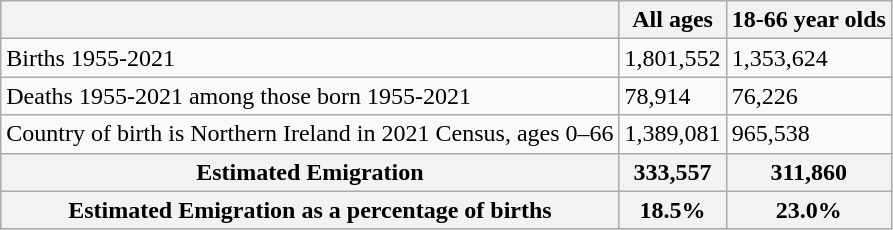<table class="wikitable defaultcenter">
<tr>
<th></th>
<th>All ages</th>
<th>18-66 year olds</th>
</tr>
<tr>
<td>Births 1955-2021</td>
<td>1,801,552</td>
<td>1,353,624</td>
</tr>
<tr>
<td>Deaths 1955-2021 among those born 1955-2021</td>
<td>78,914</td>
<td>76,226</td>
</tr>
<tr>
<td>Country of birth is Northern Ireland in 2021 Census, ages 0–66</td>
<td>1,389,081</td>
<td>965,538</td>
</tr>
<tr>
<th>Estimated Emigration</th>
<th>333,557</th>
<th>311,860</th>
</tr>
<tr>
<th>Estimated Emigration as a percentage of births</th>
<th>18.5%</th>
<th>23.0%</th>
</tr>
</table>
